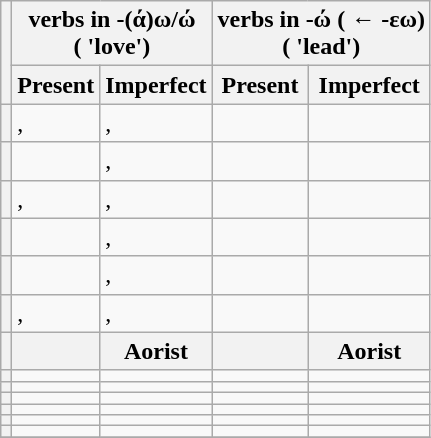<table class="wikitable">
<tr>
<th rowspan="2"></th>
<th colspan="2">verbs in -(ά)ω/ώ<br>( 'love')</th>
<th colspan="2">verbs in -ώ ( ← -εω)<br>( 'lead')</th>
</tr>
<tr>
<th>Present</th>
<th>Imperfect</th>
<th>Present</th>
<th>Imperfect</th>
</tr>
<tr>
<th></th>
<td>, </td>
<td>, </td>
<td></td>
<td></td>
</tr>
<tr>
<th></th>
<td></td>
<td>, </td>
<td></td>
<td></td>
</tr>
<tr>
<th></th>
<td>, </td>
<td>, </td>
<td></td>
<td></td>
</tr>
<tr>
<th></th>
<td></td>
<td>, </td>
<td></td>
<td></td>
</tr>
<tr>
<th></th>
<td></td>
<td>, </td>
<td></td>
<td></td>
</tr>
<tr>
<th></th>
<td>, </td>
<td>, </td>
<td></td>
<td></td>
</tr>
<tr>
<th></th>
<th></th>
<th>Aorist</th>
<th></th>
<th>Aorist</th>
</tr>
<tr>
<th></th>
<td></td>
<td></td>
<td></td>
<td></td>
</tr>
<tr>
<th></th>
<td></td>
<td></td>
<td></td>
<td></td>
</tr>
<tr>
<th></th>
<td></td>
<td></td>
<td></td>
<td></td>
</tr>
<tr>
<th></th>
<td></td>
<td></td>
<td></td>
<td></td>
</tr>
<tr>
<th></th>
<td></td>
<td></td>
<td></td>
<td></td>
</tr>
<tr>
<th></th>
<td></td>
<td></td>
<td></td>
<td></td>
</tr>
<tr>
</tr>
</table>
